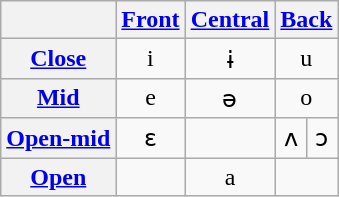<table class="wikitable" style="text-align:center">
<tr>
<th></th>
<th><a href='#'>Front</a></th>
<th><a href='#'>Central</a></th>
<th colspan="2"><a href='#'>Back</a></th>
</tr>
<tr>
<th><a href='#'>Close</a></th>
<td>i</td>
<td>ɨ</td>
<td colspan="2">u</td>
</tr>
<tr>
<th><a href='#'>Mid</a></th>
<td>e</td>
<td>ə</td>
<td colspan="2">o</td>
</tr>
<tr>
<th><a href='#'>Open-mid</a></th>
<td>ɛ</td>
<td></td>
<td>ʌ</td>
<td>ɔ</td>
</tr>
<tr>
<th><a href='#'>Open</a></th>
<td></td>
<td>a</td>
<td colspan="2"></td>
</tr>
</table>
